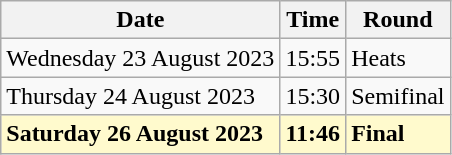<table class="wikitable">
<tr>
<th>Date</th>
<th>Time</th>
<th>Round</th>
</tr>
<tr>
<td>Wednesday 23 August 2023</td>
<td>15:55</td>
<td>Heats</td>
</tr>
<tr>
<td>Thursday 24 August 2023</td>
<td>15:30</td>
<td>Semifinal</td>
</tr>
<tr>
<td style=background:lemonchiffon><strong>Saturday 26 August 2023</strong></td>
<td style=background:lemonchiffon><strong>11:46</strong></td>
<td style=background:lemonchiffon><strong>Final</strong></td>
</tr>
</table>
